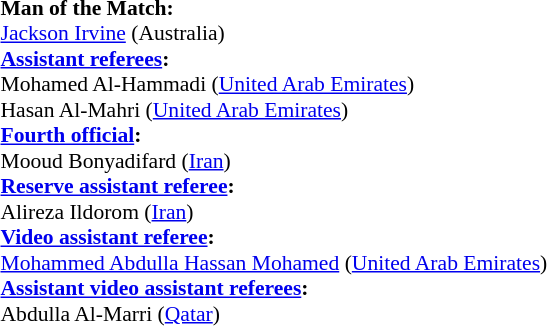<table style="width:100%; font-size:90%;">
<tr>
<td><br><strong>Man of the Match:</strong>
<br><a href='#'>Jackson Irvine</a> (Australia)<br><strong><a href='#'>Assistant referees</a>:</strong>
<br>Mohamed Al-Hammadi (<a href='#'>United Arab Emirates</a>)
<br>Hasan Al-Mahri (<a href='#'>United Arab Emirates</a>)
<br><strong><a href='#'>Fourth official</a>:</strong>
<br>Mooud Bonyadifard (<a href='#'>Iran</a>)
<br><strong><a href='#'>Reserve assistant referee</a>:</strong>
<br>Alireza Ildorom (<a href='#'>Iran</a>)
<br><strong><a href='#'>Video assistant referee</a>:</strong>
<br><a href='#'>Mohammed Abdulla Hassan Mohamed</a> (<a href='#'>United Arab Emirates</a>)
<br><strong><a href='#'>Assistant video assistant referees</a>:</strong>
<br>Abdulla Al-Marri (<a href='#'>Qatar</a>)</td>
</tr>
</table>
